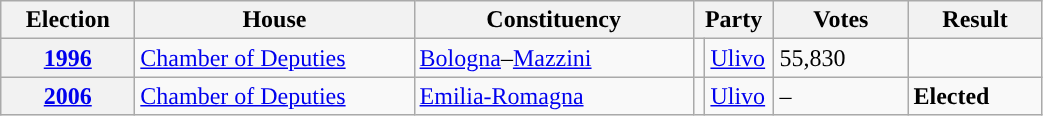<table class=wikitable style="width:55%; border:1px #AAAAFF solid">
<tr>
<th width=12%>Election</th>
<th width=25%>House</th>
<th width=25%>Constituency</th>
<th width=5% colspan="2">Party</th>
<th width=12%>Votes</th>
<th width=12%>Result</th>
</tr>
<tr>
<th><a href='#'>1996</a></th>
<td><a href='#'>Chamber of Deputies</a></td>
<td><a href='#'>Bologna</a>–<a href='#'>Mazzini</a></td>
<td></td>
<td><a href='#'>Ulivo</a></td>
<td>55,830</td>
<td></td>
</tr>
<tr>
<th><a href='#'>2006</a></th>
<td><a href='#'>Chamber of Deputies</a></td>
<td><a href='#'>Emilia-Romagna</a></td>
<td></td>
<td><a href='#'>Ulivo</a></td>
<td>–</td>
<td> <strong>Elected</strong></td>
</tr>
</table>
